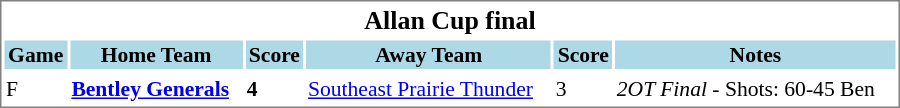<table cellpadding="10">
<tr align="left" style="vertical-align: top">
<td></td>
<td><br><table cellpadding="1" width="600px" style="font-size: 90%; border: 1px solid gray;">
<tr align="center" style="font-size: larger;">
<td colspan=6><strong>Allan Cup final</strong></td>
</tr>
<tr style="background:lightblue;">
<th style=>Game</th>
<th style= width="165">Home Team</th>
<th style=>Score</th>
<th style= width="165">Away Team</th>
<th style=>Score</th>
<th style=>Notes</th>
</tr>
<tr align="center" style="vertical-align: middle;" style="background:lightblue;">
</tr>
<tr bgcolor=>
<td>F</td>
<td><strong><a href='#'>Bentley Generals</a></strong></td>
<td><strong>4</strong></td>
<td><a href='#'>Southeast Prairie Thunder</a></td>
<td>3</td>
<td><em>2OT Final</em> - Shots: 60-45 Ben</td>
</tr>
</table>
</td>
</tr>
</table>
